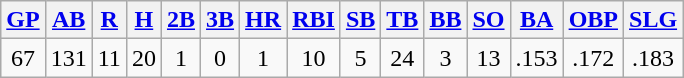<table class="wikitable">
<tr>
<th><a href='#'>GP</a></th>
<th><a href='#'>AB</a></th>
<th><a href='#'>R</a></th>
<th><a href='#'>H</a></th>
<th><a href='#'>2B</a></th>
<th><a href='#'>3B</a></th>
<th><a href='#'>HR</a></th>
<th><a href='#'>RBI</a></th>
<th><a href='#'>SB</a></th>
<th><a href='#'>TB</a></th>
<th><a href='#'>BB</a></th>
<th><a href='#'>SO</a></th>
<th><a href='#'>BA</a></th>
<th><a href='#'>OBP</a></th>
<th><a href='#'>SLG</a></th>
</tr>
<tr align=center>
<td>67</td>
<td>131</td>
<td>11</td>
<td>20</td>
<td>1</td>
<td>0</td>
<td>1</td>
<td>10</td>
<td>5</td>
<td>24</td>
<td>3</td>
<td>13</td>
<td>.153</td>
<td>.172</td>
<td>.183</td>
</tr>
</table>
